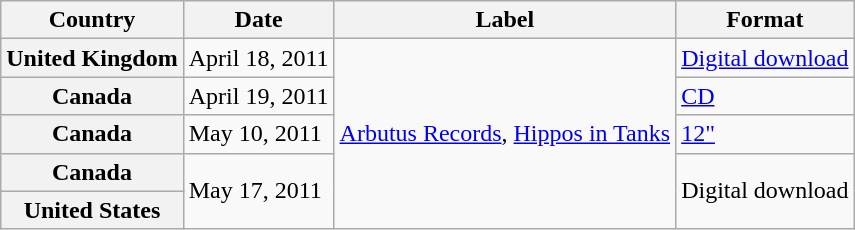<table class="wikitable plainrowheaders">
<tr>
<th scope="col">Country</th>
<th scope="col">Date</th>
<th scope="col">Label</th>
<th scope="col">Format</th>
</tr>
<tr>
<th scope="row">United Kingdom</th>
<td>April 18, 2011</td>
<td rowspan="5"><a href='#'>Arbutus Records</a>, <a href='#'>Hippos in Tanks</a></td>
<td><a href='#'>Digital download</a></td>
</tr>
<tr>
<th scope="row">Canada</th>
<td>April 19, 2011</td>
<td><a href='#'>CD</a></td>
</tr>
<tr>
<th scope="row">Canada</th>
<td>May 10, 2011</td>
<td><a href='#'>12"</a></td>
</tr>
<tr>
<th scope="row">Canada</th>
<td rowspan="2">May 17, 2011</td>
<td rowspan="2">Digital download</td>
</tr>
<tr>
<th scope="row">United States</th>
</tr>
</table>
